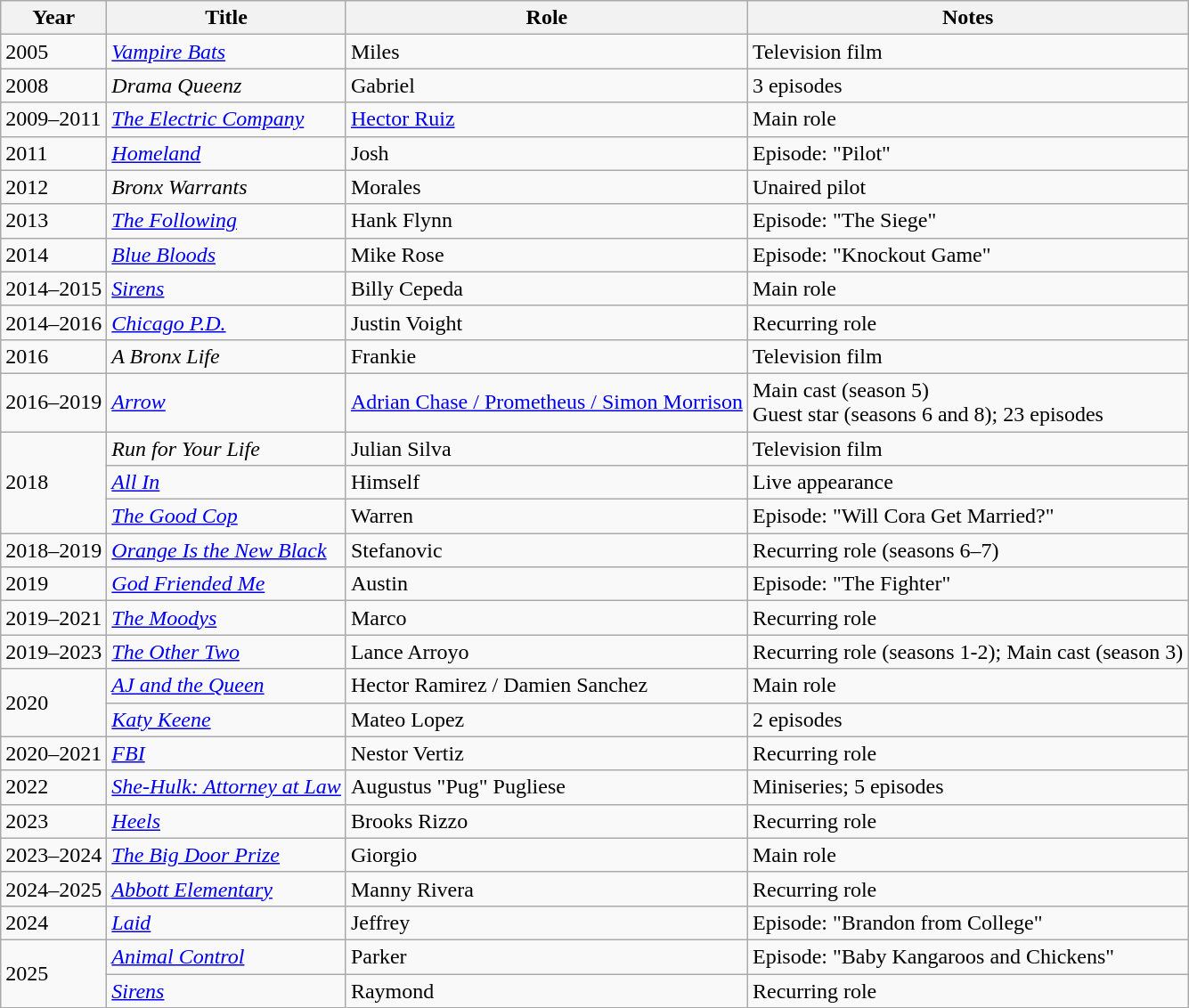<table class="wikitable sortable">
<tr>
<th>Year</th>
<th>Title</th>
<th>Role</th>
<th class="unsortable">Notes</th>
</tr>
<tr>
<td>2005</td>
<td><em><a href='#'>Vampire Bats</a></em></td>
<td>Miles</td>
<td>Television film</td>
</tr>
<tr>
<td>2008</td>
<td><em>Drama Queenz</em></td>
<td>Gabriel</td>
<td>3 episodes</td>
</tr>
<tr>
<td>2009–2011</td>
<td><em><a href='#'>The Electric Company</a></em></td>
<td><a href='#'>Hector Ruiz</a></td>
<td>Main role</td>
</tr>
<tr>
<td>2011</td>
<td><em><a href='#'>Homeland</a></em></td>
<td>Josh</td>
<td>Episode: "Pilot"</td>
</tr>
<tr>
<td>2012</td>
<td><em>Bronx Warrants</em></td>
<td>Morales</td>
<td>Unaired pilot</td>
</tr>
<tr>
<td>2013</td>
<td><em><a href='#'>The Following</a></em></td>
<td>Hank Flynn</td>
<td>Episode: "The Siege"</td>
</tr>
<tr>
<td>2014</td>
<td><em><a href='#'>Blue Bloods</a></em></td>
<td>Mike Rose</td>
<td>Episode: "Knockout Game"</td>
</tr>
<tr>
<td>2014–2015</td>
<td><em><a href='#'>Sirens</a></em></td>
<td>Billy Cepeda</td>
<td>Main role</td>
</tr>
<tr>
<td>2014–2016</td>
<td><em><a href='#'>Chicago P.D.</a></em></td>
<td>Justin Voight</td>
<td>Recurring role</td>
</tr>
<tr>
<td>2016</td>
<td><em>A Bronx Life</em></td>
<td>Frankie</td>
<td>Television film</td>
</tr>
<tr>
<td>2016–2019</td>
<td><em><a href='#'>Arrow</a></em></td>
<td><a href='#'>Adrian Chase / Prometheus / Simon Morrison</a></td>
<td>Main cast (season 5)<br>Guest star (seasons 6 and 8); 23 episodes</td>
</tr>
<tr>
<td rowspan="3">2018</td>
<td><em>Run for Your Life</em></td>
<td>Julian Silva</td>
<td>Television film</td>
</tr>
<tr>
<td><em><a href='#'>All In</a></em></td>
<td>Himself</td>
<td>Live appearance</td>
</tr>
<tr>
<td><em><a href='#'>The Good Cop</a></em></td>
<td>Warren</td>
<td>Episode: "Will Cora Get Married?"</td>
</tr>
<tr>
<td>2018–2019</td>
<td><em><a href='#'>Orange Is the New Black</a></em></td>
<td>Stefanovic</td>
<td>Recurring role (seasons 6–7)</td>
</tr>
<tr>
<td>2019</td>
<td><em><a href='#'>God Friended Me</a></em></td>
<td>Austin</td>
<td>Episode: "The Fighter"</td>
</tr>
<tr>
<td>2019–2021</td>
<td><em><a href='#'>The Moodys</a></em></td>
<td>Marco</td>
<td>Recurring role</td>
</tr>
<tr>
<td>2019–2023</td>
<td><em><a href='#'>The Other Two</a></em></td>
<td>Lance Arroyo</td>
<td>Recurring role (seasons 1-2); Main cast (season 3)</td>
</tr>
<tr>
<td rowspan="2">2020</td>
<td><em><a href='#'>AJ and the Queen</a></em></td>
<td>Hector Ramirez / Damien Sanchez</td>
<td>Main role</td>
</tr>
<tr>
<td><em><a href='#'>Katy Keene</a></em></td>
<td>Mateo Lopez</td>
<td>2 episodes</td>
</tr>
<tr>
<td>2020–2021</td>
<td><em><a href='#'>FBI</a></em></td>
<td>Nestor Vertiz</td>
<td>Recurring role</td>
</tr>
<tr>
<td>2022</td>
<td><em><a href='#'>She-Hulk: Attorney at Law</a></em></td>
<td>Augustus "Pug" Pugliese</td>
<td>Miniseries; 5 episodes</td>
</tr>
<tr>
<td>2023</td>
<td><em><a href='#'>Heels</a></em></td>
<td>Brooks Rizzo</td>
<td>Recurring role</td>
</tr>
<tr>
<td>2023–2024</td>
<td><em><a href='#'>The Big Door Prize</a></em></td>
<td>Giorgio</td>
<td>Main role</td>
</tr>
<tr>
<td>2024–2025</td>
<td><em><a href='#'>Abbott Elementary</a></em></td>
<td>Manny Rivera</td>
<td>Recurring role</td>
</tr>
<tr>
<td>2024</td>
<td><em><a href='#'>Laid</a></em></td>
<td>Jeffrey</td>
<td>Episode: "Brandon from College"</td>
</tr>
<tr>
<td rowspan="2">2025</td>
<td><em><a href='#'>Animal Control</a></em></td>
<td>Parker</td>
<td>Episode: "Baby Kangaroos and Chickens"</td>
</tr>
<tr>
<td><em><a href='#'>Sirens</a></em></td>
<td>Raymond</td>
<td>Recurring role</td>
</tr>
</table>
